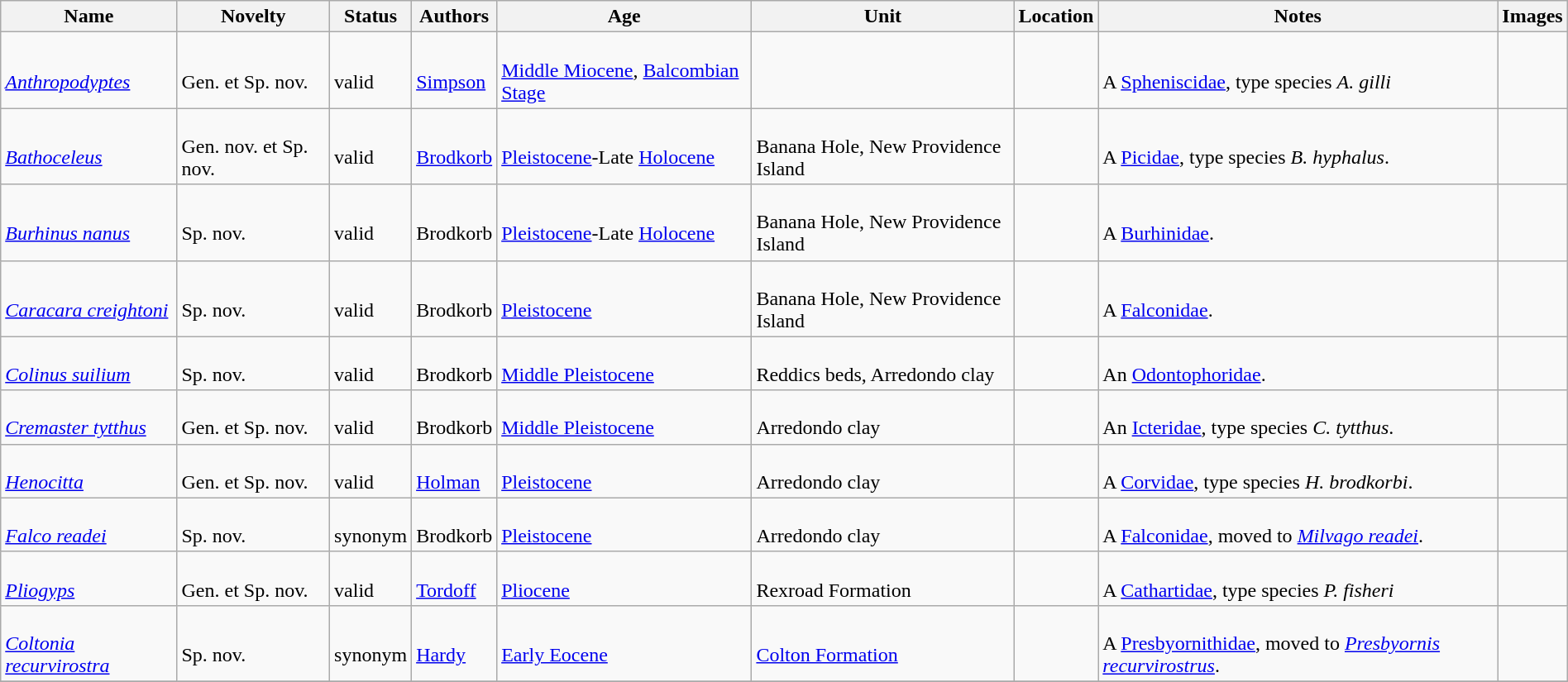<table class="wikitable sortable" align="center" width="100%">
<tr>
<th>Name</th>
<th>Novelty</th>
<th>Status</th>
<th>Authors</th>
<th>Age</th>
<th>Unit</th>
<th>Location</th>
<th>Notes</th>
<th>Images</th>
</tr>
<tr>
<td><br><em><a href='#'>Anthropodyptes</a></em> </td>
<td><br>Gen. et Sp. nov.</td>
<td><br>valid</td>
<td><br><a href='#'>Simpson</a></td>
<td><br><a href='#'>Middle Miocene</a>, <a href='#'>Balcombian Stage</a></td>
<td></td>
<td><br></td>
<td><br>A <a href='#'>Spheniscidae</a>, type species <em>A. gilli</em></td>
<td></td>
</tr>
<tr>
<td><br><em><a href='#'>Bathoceleus</a></em> </td>
<td><br>Gen. nov. et Sp. nov.</td>
<td><br>valid</td>
<td><br><a href='#'>Brodkorb</a></td>
<td><br><a href='#'>Pleistocene</a>-Late <a href='#'>Holocene</a></td>
<td><br>Banana Hole, New Providence Island</td>
<td><br></td>
<td><br>A <a href='#'>Picidae</a>, type species <em>B. hyphalus</em>.</td>
<td></td>
</tr>
<tr>
<td><br><em><a href='#'>Burhinus nanus</a></em> </td>
<td><br>Sp. nov.</td>
<td><br>valid</td>
<td><br>Brodkorb</td>
<td><br><a href='#'>Pleistocene</a>-Late <a href='#'>Holocene</a></td>
<td><br>Banana Hole, New Providence Island</td>
<td><br></td>
<td><br>A <a href='#'>Burhinidae</a>.</td>
<td></td>
</tr>
<tr>
<td><br><em><a href='#'>Caracara creightoni</a></em> </td>
<td><br>Sp. nov.</td>
<td><br>valid</td>
<td><br>Brodkorb</td>
<td><br><a href='#'>Pleistocene</a></td>
<td><br>Banana Hole, New Providence Island</td>
<td><br></td>
<td><br>A <a href='#'>Falconidae</a>.</td>
<td></td>
</tr>
<tr>
<td><br><em><a href='#'>Colinus suilium</a></em> </td>
<td><br>Sp. nov.</td>
<td><br>valid</td>
<td><br>Brodkorb</td>
<td><br><a href='#'>Middle Pleistocene</a></td>
<td><br>Reddics beds, Arredondo clay</td>
<td><br></td>
<td><br>An <a href='#'>Odontophoridae</a>.</td>
<td></td>
</tr>
<tr>
<td><br><em><a href='#'>Cremaster tytthus</a></em> </td>
<td><br>Gen. et Sp. nov.</td>
<td><br>valid</td>
<td><br>Brodkorb</td>
<td><br><a href='#'>Middle Pleistocene</a></td>
<td><br>Arredondo clay</td>
<td><br></td>
<td><br>An <a href='#'>Icteridae</a>, type species <em>C. tytthus</em>.</td>
<td></td>
</tr>
<tr>
<td><br><em><a href='#'>Henocitta</a></em> </td>
<td><br>Gen. et Sp. nov.</td>
<td><br>valid</td>
<td><br><a href='#'>Holman</a></td>
<td><br><a href='#'>Pleistocene</a></td>
<td><br>Arredondo clay</td>
<td><br></td>
<td><br>A <a href='#'>Corvidae</a>, type species <em>H. brodkorbi</em>.</td>
<td></td>
</tr>
<tr>
<td><br><em><a href='#'>Falco readei</a></em> </td>
<td><br>Sp. nov.</td>
<td><br>synonym</td>
<td><br>Brodkorb</td>
<td><br><a href='#'>Pleistocene</a></td>
<td><br>Arredondo clay</td>
<td><br></td>
<td><br>A <a href='#'>Falconidae</a>, moved to <em><a href='#'>Milvago readei</a></em>.</td>
<td></td>
</tr>
<tr>
<td><br><em><a href='#'>Pliogyps</a></em> </td>
<td><br>Gen. et Sp. nov.</td>
<td><br>valid</td>
<td><br><a href='#'>Tordoff</a></td>
<td><br><a href='#'>Pliocene</a></td>
<td><br>Rexroad Formation</td>
<td><br> </td>
<td><br>A <a href='#'>Cathartidae</a>, type species <em>P. fisheri</em></td>
<td></td>
</tr>
<tr>
<td><br><em><a href='#'>Coltonia recurvirostra</a></em> </td>
<td><br>Sp. nov.</td>
<td><br>synonym</td>
<td><br><a href='#'>Hardy</a></td>
<td><br><a href='#'>Early Eocene</a></td>
<td><br><a href='#'>Colton Formation</a></td>
<td><br></td>
<td><br>A <a href='#'>Presbyornithidae</a>, moved to <em><a href='#'>Presbyornis recurvirostrus</a></em>.</td>
<td></td>
</tr>
<tr>
</tr>
</table>
